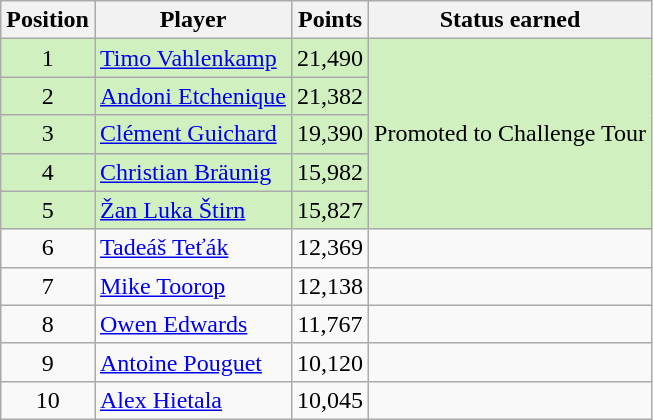<table class=wikitable>
<tr>
<th>Position</th>
<th>Player</th>
<th>Points</th>
<th>Status earned</th>
</tr>
<tr style="background:#D0F0C0;">
<td align=center>1</td>
<td> <a href='#'>Timo Vahlenkamp</a></td>
<td align=center>21,490</td>
<td rowspan=5>Promoted to Challenge Tour</td>
</tr>
<tr style="background:#D0F0C0;">
<td align=center>2</td>
<td> <a href='#'>Andoni Etchenique</a></td>
<td align=center>21,382</td>
</tr>
<tr style="background:#D0F0C0;">
<td align=center>3</td>
<td> <a href='#'>Clément Guichard</a></td>
<td align=center>19,390</td>
</tr>
<tr style="background:#D0F0C0;">
<td align=center>4</td>
<td> <a href='#'>Christian Bräunig</a></td>
<td align=center>15,982</td>
</tr>
<tr style="background:#D0F0C0;">
<td align=center>5</td>
<td> <a href='#'>Žan Luka Štirn</a></td>
<td align=center>15,827</td>
</tr>
<tr>
<td align=center>6</td>
<td> <a href='#'>Tadeáš Teťák</a></td>
<td align=center>12,369</td>
<td></td>
</tr>
<tr>
<td align=center>7</td>
<td> <a href='#'>Mike Toorop</a></td>
<td align=center>12,138</td>
<td></td>
</tr>
<tr>
<td align=center>8</td>
<td> <a href='#'>Owen Edwards</a></td>
<td align=center>11,767</td>
<td></td>
</tr>
<tr>
<td align=center>9</td>
<td> <a href='#'>Antoine Pouguet</a></td>
<td align=center>10,120</td>
<td></td>
</tr>
<tr>
<td align=center>10</td>
<td> <a href='#'>Alex Hietala</a></td>
<td align=center>10,045</td>
<td></td>
</tr>
</table>
